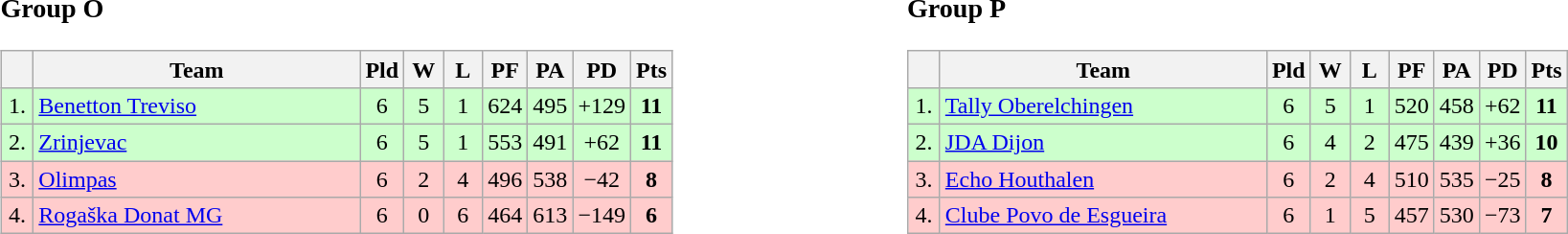<table>
<tr>
<td style="vertical-align:top; width:33%;"><br><h3>Group O</h3><table class="wikitable" style="text-align:center">
<tr>
<th width=15></th>
<th width=220>Team</th>
<th width=20>Pld</th>
<th width="20">W</th>
<th width="20">L</th>
<th width="20">PF</th>
<th width="20">PA</th>
<th width="20">PD</th>
<th width="20">Pts</th>
</tr>
<tr style="background:#cfc;">
<td>1.</td>
<td align=left> <a href='#'>Benetton Treviso</a></td>
<td>6</td>
<td>5</td>
<td>1</td>
<td>624</td>
<td>495</td>
<td>+129</td>
<td><strong>11</strong></td>
</tr>
<tr style="background:#cfc;">
<td>2.</td>
<td align=left> <a href='#'>Zrinjevac</a></td>
<td>6</td>
<td>5</td>
<td>1</td>
<td>553</td>
<td>491</td>
<td>+62</td>
<td><strong>11</strong></td>
</tr>
<tr style="background:#fcc;">
<td>3.</td>
<td align=left> <a href='#'>Olimpas</a></td>
<td>6</td>
<td>2</td>
<td>4</td>
<td>496</td>
<td>538</td>
<td>−42</td>
<td><strong>8</strong></td>
</tr>
<tr style="background:#fcc;">
<td>4.</td>
<td align=left> <a href='#'>Rogaška Donat MG</a></td>
<td>6</td>
<td>0</td>
<td>6</td>
<td>464</td>
<td>613</td>
<td>−149</td>
<td><strong>6</strong></td>
</tr>
</table>
</td>
<td style="vertical-align:top; width:33%;"><br><h3>Group P</h3><table class="wikitable" style="text-align:center">
<tr>
<th width=15></th>
<th width=220>Team</th>
<th width=20>Pld</th>
<th width="20">W</th>
<th width="20">L</th>
<th width="20">PF</th>
<th width="20">PA</th>
<th width="20">PD</th>
<th width="20">Pts</th>
</tr>
<tr style="background:#cfc;">
<td>1.</td>
<td align=left> <a href='#'>Tally Oberelchingen</a></td>
<td>6</td>
<td>5</td>
<td>1</td>
<td>520</td>
<td>458</td>
<td>+62</td>
<td><strong>11</strong></td>
</tr>
<tr style="background:#cfc;">
<td>2.</td>
<td align=left> <a href='#'>JDA Dijon</a></td>
<td>6</td>
<td>4</td>
<td>2</td>
<td>475</td>
<td>439</td>
<td>+36</td>
<td><strong>10</strong></td>
</tr>
<tr style="background:#fcc;">
<td>3.</td>
<td align=left> <a href='#'>Echo Houthalen</a></td>
<td>6</td>
<td>2</td>
<td>4</td>
<td>510</td>
<td>535</td>
<td>−25</td>
<td><strong>8</strong></td>
</tr>
<tr style="background:#fcc;">
<td>4.</td>
<td align=left> <a href='#'>Clube Povo de Esgueira</a></td>
<td>6</td>
<td>1</td>
<td>5</td>
<td>457</td>
<td>530</td>
<td>−73</td>
<td><strong>7</strong></td>
</tr>
</table>
</td>
</tr>
</table>
